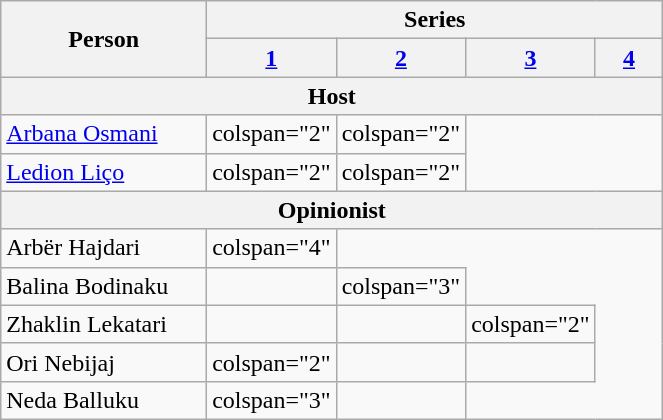<table class="wikitable" style="width:35%">
<tr>
<th rowspan="2" style="width:135px">Person</th>
<th colspan="4">Series</th>
</tr>
<tr>
<th style="width:40px"><a href='#'>1</a></th>
<th style="width:40px"><a href='#'>2</a></th>
<th style="width:40px"><a href='#'>3</a></th>
<th style="width:40px"><a href='#'>4</a></th>
</tr>
<tr>
<th colspan="5">Host</th>
</tr>
<tr>
<td><a href='#'>Arbana Osmani</a></td>
<td>colspan="2" </td>
<td>colspan="2" </td>
</tr>
<tr>
<td><a href='#'>Ledion Liço</a></td>
<td>colspan="2" </td>
<td>colspan="2" </td>
</tr>
<tr>
<th colspan="5">Opinionist</th>
</tr>
<tr>
<td>Arbër Hajdari</td>
<td>colspan="4" </td>
</tr>
<tr>
<td>Balina Bodinaku</td>
<td></td>
<td>colspan="3" </td>
</tr>
<tr>
<td>Zhaklin Lekatari</td>
<td></td>
<td></td>
<td>colspan="2" </td>
</tr>
<tr>
<td>Ori Nebijaj</td>
<td>colspan="2" </td>
<td></td>
<td></td>
</tr>
<tr>
<td>Neda Balluku</td>
<td>colspan="3" </td>
<td></td>
</tr>
</table>
